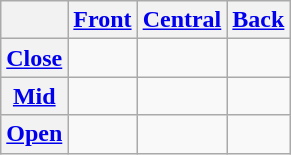<table class="wikitable" style="text-align:center">
<tr>
<th></th>
<th><a href='#'>Front</a></th>
<th><a href='#'>Central</a></th>
<th><a href='#'>Back</a></th>
</tr>
<tr align="center">
<th><a href='#'>Close</a></th>
<td></td>
<td></td>
<td></td>
</tr>
<tr>
<th><a href='#'>Mid</a></th>
<td></td>
<td></td>
<td></td>
</tr>
<tr align="center">
<th><a href='#'>Open</a></th>
<td></td>
<td></td>
<td></td>
</tr>
</table>
